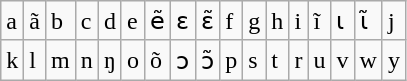<table class="wikitable">
<tr>
<td>a</td>
<td>ã</td>
<td>b</td>
<td>c</td>
<td>d</td>
<td>e</td>
<td>ẽ</td>
<td>ɛ</td>
<td>ɛ̃</td>
<td>f</td>
<td>g</td>
<td>h</td>
<td>i</td>
<td>ĩ</td>
<td>ɩ</td>
<td>ɩ̃</td>
<td>j</td>
</tr>
<tr>
<td>k</td>
<td>l</td>
<td>m</td>
<td>n</td>
<td>ŋ</td>
<td>o</td>
<td>õ</td>
<td>ɔ</td>
<td>ɔ̃</td>
<td>p</td>
<td>s</td>
<td>t</td>
<td>r</td>
<td>u</td>
<td>v</td>
<td>w</td>
<td>y</td>
</tr>
</table>
